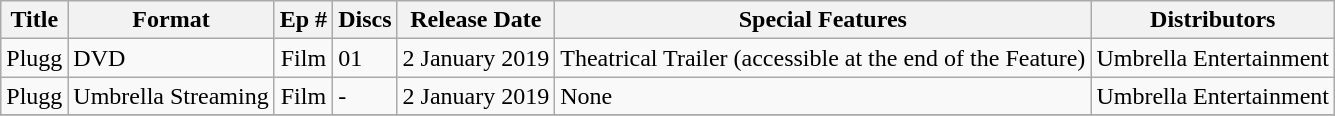<table class="wikitable">
<tr>
<th>Title</th>
<th>Format</th>
<th>Ep #</th>
<th>Discs</th>
<th>Release Date</th>
<th>Special Features</th>
<th>Distributors</th>
</tr>
<tr>
<td>Plugg</td>
<td>DVD</td>
<td style="text-align:center;">Film</td>
<td>01</td>
<td>2 January 2019</td>
<td>Theatrical Trailer (accessible at the end of the Feature)</td>
<td>Umbrella Entertainment</td>
</tr>
<tr>
<td>Plugg</td>
<td>Umbrella Streaming</td>
<td style="text-align:center;">Film</td>
<td>-</td>
<td>2 January 2019</td>
<td>None</td>
<td>Umbrella Entertainment</td>
</tr>
<tr>
</tr>
</table>
